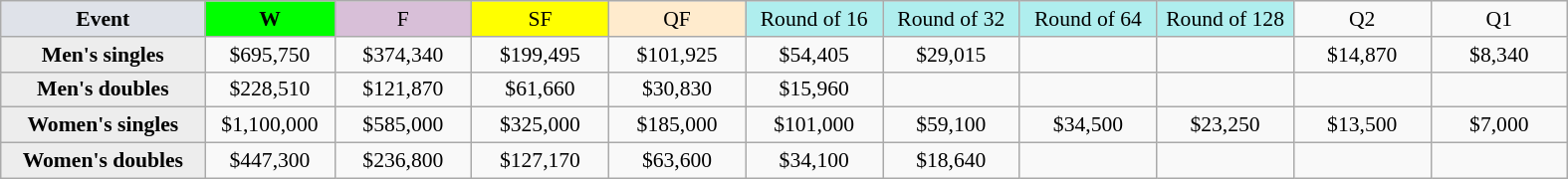<table class=wikitable style=font-size:90%;text-align:center>
<tr>
<td style="width:130px; background:#dfe2e9;"><strong>Event</strong></td>
<td style="width:80px; background:lime;"><strong>W</strong></td>
<td style="width:85px; background:thistle;">F</td>
<td style="width:85px; background:#ff0;">SF</td>
<td style="width:85px; background:#ffebcd;">QF</td>
<td style="width:85px; background:#afeeee;">Round of 16</td>
<td style="width:85px; background:#afeeee;">Round of 32</td>
<td style="width:85px; background:#afeeee;">Round of 64</td>
<td style="width:85px; background:#afeeee;">Round of 128</td>
<td width=85>Q2</td>
<td width=85>Q1</td>
</tr>
<tr>
<th style="background:#ededed;">Men's singles</th>
<td>$695,750</td>
<td>$374,340</td>
<td>$199,495</td>
<td>$101,925</td>
<td>$54,405</td>
<td>$29,015</td>
<td></td>
<td></td>
<td>$14,870</td>
<td>$8,340</td>
</tr>
<tr>
<th style="background:#ededed;">Men's doubles</th>
<td>$228,510</td>
<td>$121,870</td>
<td>$61,660</td>
<td>$30,830</td>
<td>$15,960</td>
<td></td>
<td></td>
<td></td>
<td></td>
<td></td>
</tr>
<tr>
<th style="background:#ededed;">Women's singles</th>
<td>$1,100,000</td>
<td>$585,000</td>
<td>$325,000</td>
<td>$185,000</td>
<td>$101,000</td>
<td>$59,100</td>
<td>$34,500</td>
<td>$23,250</td>
<td>$13,500</td>
<td>$7,000</td>
</tr>
<tr>
<th style="background:#ededed;">Women's doubles</th>
<td>$447,300</td>
<td>$236,800</td>
<td>$127,170</td>
<td>$63,600</td>
<td>$34,100</td>
<td>$18,640</td>
<td></td>
<td></td>
<td></td>
<td></td>
</tr>
</table>
